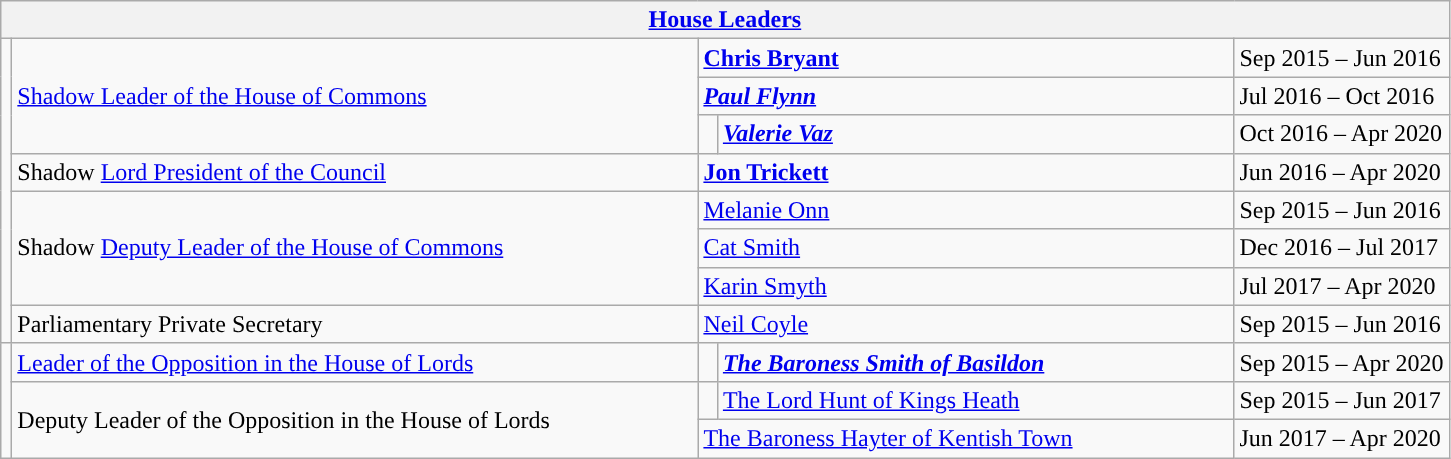<table class="wikitable">
<tr>
<th colspan="5"><a href='#'>House Leaders</a></th>
</tr>
<tr>
<td rowspan="8" style="background: "></td>
<td rowspan="3" style="width: 445px;"><a href='#'>Shadow Leader of the House of Commons</a></td>
<td colspan="2" style="width: 350px;"><strong><a href='#'>Chris Bryant</a></strong></td>
<td>Sep 2015 – Jun 2016</td>
</tr>
<tr>
<td colspan="2"><a href='#'><strong><em>Paul Flynn</em></strong></a></td>
<td>Jul 2016 – Oct 2016</td>
</tr>
<tr>
<td style="background: "></td>
<td><strong><em><a href='#'>Valerie Vaz</a></em></strong></td>
<td>Oct 2016 – Apr 2020</td>
</tr>
<tr>
<td>Shadow <a href='#'>Lord President of the Council</a></td>
<td colspan="2"><strong><a href='#'>Jon Trickett</a></strong></td>
<td>Jun 2016 – Apr 2020</td>
</tr>
<tr>
<td rowspan="3">Shadow <a href='#'>Deputy Leader of the House of Commons</a></td>
<td colspan="2"><a href='#'>Melanie Onn</a></td>
<td>Sep 2015 – Jun 2016</td>
</tr>
<tr>
<td colspan="2"><a href='#'>Cat Smith</a></td>
<td>Dec 2016 – Jul 2017</td>
</tr>
<tr>
<td colspan="2"><a href='#'>Karin Smyth</a></td>
<td>Jul 2017 – Apr 2020</td>
</tr>
<tr>
<td>Parliamentary Private Secretary</td>
<td colspan="2"><a href='#'>Neil Coyle</a></td>
<td>Sep 2015 – Jun 2016</td>
</tr>
<tr>
<td rowspan="3" style="background: "></td>
<td style="width: 450px;"><a href='#'>Leader of the Opposition in the House of Lords</a></td>
<td style="background: "></td>
<td style="width: 337px;"><strong><em><a href='#'>The Baroness Smith of Basildon</a></em></strong></td>
<td>Sep 2015 – Apr 2020</td>
</tr>
<tr>
<td rowspan="2">Deputy Leader of the Opposition in the House of Lords</td>
<td style="background: "></td>
<td><a href='#'>The Lord Hunt of Kings Heath</a></td>
<td>Sep 2015 – Jun 2017</td>
</tr>
<tr>
<td colspan="2"><a href='#'>The Baroness Hayter of Kentish Town</a></td>
<td>Jun 2017 – Apr 2020</td>
</tr>
</table>
